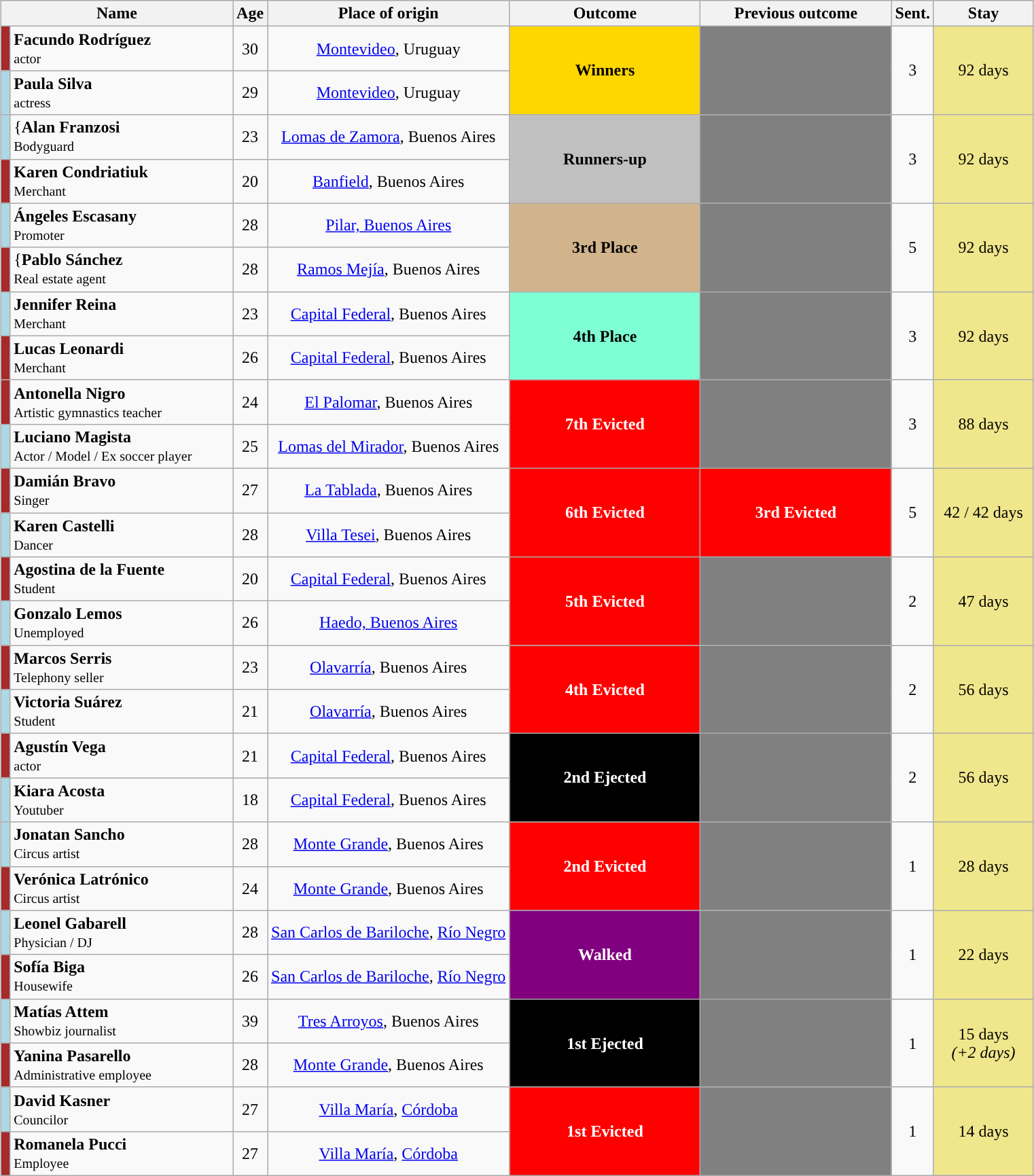<table class="wikitable" style="margin:auto; text-align:center;">
<tr>
<th colspan="2" width="220">Name</th>
<th><strong>Age</strong></th>
<th><strong>Place of origin</strong></th>
<th width="180"><strong>Outcome</strong></th>
<th width="180">Previous outcome</th>
<th>Sent.</th>
<th width="90"><strong>Stay</strong></th>
</tr>
<tr>
<td bgcolor="brown"></td>
<td style="text-align:left;"><strong>Facundo Rodríguez</strong><br><small>actor</small></td>
<td>30</td>
<td><a href='#'>Montevideo</a>, Uruguay</td>
<td rowspan="2" style="background:Gold;color:black;"><strong>Winners</strong><br></td>
<td rowspan="2" style="background:Gray;"></td>
<td rowspan="2">3</td>
<td rowspan="2" bgcolor="khaki">92 days</td>
</tr>
<tr>
<td bgcolor="lightblue"></td>
<td style="text-align:left;"><strong>Paula Silva</strong><br><small>actress</small></td>
<td>29</td>
<td><a href='#'>Montevideo</a>, Uruguay</td>
</tr>
<tr>
<td bgcolor="lightblue"></td>
<td style="text-align:left;">{<strong>Alan Franzosi</strong><br><small>Bodyguard</small></td>
<td>23</td>
<td><a href='#'>Lomas de Zamora</a>, Buenos Aires</td>
<td rowspan="2" style="background:silver;color:Black;"><strong>Runners-up</strong><br></td>
<td rowspan="2" style="background:Gray;"></td>
<td rowspan="2">3</td>
<td rowspan="2" bgcolor="khaki">92 days</td>
</tr>
<tr>
<td bgcolor="brown"></td>
<td style="text-align:left;"><strong>Karen Condriatiuk</strong><br><small>Merchant</small></td>
<td>20</td>
<td><a href='#'>Banfield</a>, Buenos Aires</td>
</tr>
<tr>
<td bgcolor="lightblue"></td>
<td style="text-align:left;"><strong>Ángeles Escasany</strong><br><small>Promoter</small></td>
<td>28</td>
<td><a href='#'>Pilar, Buenos Aires</a></td>
<td rowspan="2" style="background:tan;color:black;"><strong>3rd Place</strong></td>
<td rowspan="2" style="background:Gray;"></td>
<td rowspan="2">5</td>
<td rowspan="2" bgcolor="khaki">92 days</td>
</tr>
<tr>
<td bgcolor="brown"></td>
<td style="text-align:left;">{<strong>Pablo Sánchez</strong><br><small>Real estate agent</small></td>
<td>28</td>
<td><a href='#'>Ramos Mejía</a>, Buenos Aires</td>
</tr>
<tr>
<td bgcolor="lightblue"></td>
<td style="text-align:left;"><strong>Jennifer Reina</strong><br><small>Merchant</small></td>
<td>23</td>
<td><a href='#'>Capital Federal</a>, Buenos Aires</td>
<td rowspan="2" style="background:aquamarine;color:black;"><strong>4th Place</strong></td>
<td rowspan="2" style="background:Gray;"></td>
<td rowspan="2">3</td>
<td rowspan="2" bgcolor="khaki">92 days</td>
</tr>
<tr>
<td bgcolor="brown"></td>
<td style="text-align:left;"><strong>Lucas Leonardi</strong><br><small>Merchant</small></td>
<td>26</td>
<td><a href='#'>Capital Federal</a>, Buenos Aires</td>
</tr>
<tr>
<td bgcolor="brown"></td>
<td style="text-align:left;"><strong>Antonella Nigro</strong><br><small>Artistic gymnastics teacher</small></td>
<td>24</td>
<td><a href='#'>El Palomar</a>, Buenos Aires</td>
<td rowspan="2" style="background:red;color:White;"><strong>7th Evicted</strong></td>
<td rowspan="2" style="background:Gray;"></td>
<td rowspan="2">3</td>
<td rowspan="2" bgcolor="khaki">88 days</td>
</tr>
<tr>
<td bgcolor="lightblue"></td>
<td style="text-align:left;"><strong>Luciano Magista</strong><br><small>Actor / Model / Ex soccer player</small></td>
<td>25</td>
<td><a href='#'>Lomas del Mirador</a>, Buenos Aires</td>
</tr>
<tr>
<td bgcolor="brown"></td>
<td style="text-align:left;"><strong>Damián Bravo</strong><br><small>Singer</small></td>
<td>27</td>
<td><a href='#'>La Tablada</a>, Buenos Aires</td>
<td rowspan="2" style="background:red;color:White;"><strong>6th Evicted</strong></td>
<td rowspan="2" style="background:red;color:white;"><strong>3rd Evicted</strong></td>
<td rowspan="2">5</td>
<td rowspan="2" bgcolor="khaki">42 / 42 days</td>
</tr>
<tr>
<td bgcolor="lightblue"></td>
<td style="text-align:left;"><strong>Karen Castelli</strong><br><small>Dancer</small></td>
<td>28</td>
<td><a href='#'>Villa Tesei</a>, Buenos Aires</td>
</tr>
<tr>
<td bgcolor="brown"></td>
<td style="text-align:left;"><strong>Agostina de la Fuente</strong><br><small>Student</small></td>
<td>20</td>
<td><a href='#'>Capital Federal</a>, Buenos Aires</td>
<td rowspan="2" style="background:red;color:white;"><strong>5th Evicted</strong></td>
<td rowspan="2" style="background:Gray;"></td>
<td rowspan="2">2</td>
<td rowspan="2" bgcolor="khaki">47 days</td>
</tr>
<tr>
<td bgcolor="lightblue"></td>
<td style="text-align:left;"><strong>Gonzalo Lemos</strong><br><small>Unemployed</small></td>
<td>26</td>
<td><a href='#'>Haedo, Buenos Aires</a></td>
</tr>
<tr>
<td bgcolor="brown"></td>
<td style="text-align:left;"><strong>Marcos Serris</strong><br><small>Telephony seller</small></td>
<td>23</td>
<td><a href='#'>Olavarría</a>, Buenos Aires</td>
<td rowspan="2" style="background:red;color:white;"><strong>4th Evicted</strong></td>
<td rowspan="2" style="background:Gray;"></td>
<td rowspan="2">2</td>
<td rowspan="2" bgcolor="khaki">56 days</td>
</tr>
<tr>
<td bgcolor="lightblue"></td>
<td style="text-align:left;"><strong>Victoria Suárez</strong><br><small>Student</small></td>
<td>21</td>
<td><a href='#'>Olavarría</a>, Buenos Aires</td>
</tr>
<tr>
<td bgcolor="brown"></td>
<td style="text-align:left;"><strong>Agustín Vega</strong><br><small>actor</small></td>
<td>21</td>
<td><a href='#'>Capital Federal</a>, Buenos Aires</td>
<td rowspan="2" style="background:black;color:white;"><strong>2nd Ejected</strong></td>
<td rowspan="2" style="background:Gray;"></td>
<td rowspan="2">2</td>
<td rowspan="2" bgcolor="khaki">56 days</td>
</tr>
<tr>
<td bgcolor="lightblue"></td>
<td style="text-align:left;"><strong>Kiara Acosta</strong><br><small>Youtuber</small></td>
<td>18</td>
<td><a href='#'>Capital Federal</a>, Buenos Aires</td>
</tr>
<tr>
<td bgcolor="lightblue"></td>
<td style="text-align:left;"><strong>Jonatan Sancho</strong><br><small>Circus artist</small></td>
<td>28</td>
<td><a href='#'>Monte Grande</a>, Buenos Aires</td>
<td rowspan="2" style="background:red;color:white;"><strong>2nd Evicted</strong></td>
<td rowspan="2" style="background:Gray;"></td>
<td rowspan="2">1</td>
<td rowspan="2" bgcolor="khaki">28 days</td>
</tr>
<tr>
<td bgcolor="brown"></td>
<td style="text-align:left;"><strong>Verónica Latrónico</strong><br><small>Circus artist</small></td>
<td>24</td>
<td><a href='#'>Monte Grande</a>, Buenos Aires</td>
</tr>
<tr>
<td bgcolor="lightblue"></td>
<td style="text-align:left;"><strong>Leonel Gabarell</strong><br><small>Physician / DJ</small></td>
<td>28</td>
<td><a href='#'>San Carlos de Bariloche</a>, <a href='#'>Río Negro</a></td>
<td rowspan="2" style="background:purple;color:white;"><strong>Walked</strong></td>
<td rowspan="2" style="background:Gray;"></td>
<td rowspan="2">1</td>
<td rowspan="2" bgcolor="khaki">22 days</td>
</tr>
<tr>
<td bgcolor="brown"></td>
<td style="text-align:left;"><strong>Sofía Biga</strong><br><small>Housewife</small></td>
<td>26</td>
<td><a href='#'>San Carlos de Bariloche</a>, <a href='#'>Río Negro</a></td>
</tr>
<tr>
<td bgcolor="lightblue"></td>
<td style="text-align:left;"><strong>Matías Attem</strong><br><small>Showbiz journalist</small></td>
<td>39</td>
<td><a href='#'>Tres Arroyos</a>, Buenos Aires</td>
<td rowspan="2" style="background:black;color:white;"><strong>1st Ejected</strong></td>
<td rowspan="2" style="background:Gray;"></td>
<td rowspan="2">1</td>
<td rowspan="2" bgcolor="khaki">15 days<br><em>(+2 days)</em></td>
</tr>
<tr>
<td bgcolor="brown"></td>
<td style="text-align:left;"><strong>Yanina Pasarello</strong><br><small>Administrative employee</small></td>
<td>28</td>
<td><a href='#'>Monte Grande</a>, Buenos Aires</td>
</tr>
<tr>
<td bgcolor="lightblue"></td>
<td style="text-align:left;"><strong>David Kasner</strong><br><small>Councilor</small></td>
<td>27</td>
<td><a href='#'>Villa María</a>, <a href='#'>Córdoba</a></td>
<td rowspan="2" style="background:red;color:white;"><strong>1st Evicted</strong></td>
<td rowspan="2" style="background:Gray;"></td>
<td rowspan="2">1</td>
<td rowspan="2" bgcolor="khaki">14 days</td>
</tr>
<tr>
<td bgcolor="brown"></td>
<td style="text-align:left;"><strong>Romanela Pucci</strong><br><small>Employee</small></td>
<td>27</td>
<td><a href='#'>Villa María</a>, <a href='#'>Córdoba</a></td>
</tr>
</table>
